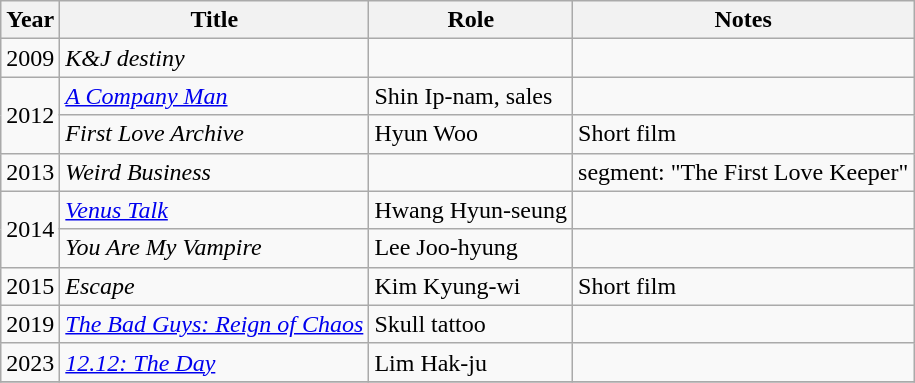<table class="wikitable">
<tr>
<th width=10>Year</th>
<th>Title</th>
<th>Role</th>
<th>Notes</th>
</tr>
<tr>
<td>2009</td>
<td><em> K&J destiny </em></td>
<td></td>
<td></td>
</tr>
<tr>
<td rowspan=2>2012</td>
<td><em><a href='#'>A Company Man</a></em></td>
<td>Shin Ip-nam, sales</td>
<td></td>
</tr>
<tr>
<td><em>First Love Archive</em></td>
<td>Hyun Woo</td>
<td>Short film</td>
</tr>
<tr>
<td>2013</td>
<td><em>Weird Business</em></td>
<td></td>
<td>segment: "The First Love Keeper"</td>
</tr>
<tr>
<td rowspan=2>2014</td>
<td><em><a href='#'>Venus Talk</a></em></td>
<td>Hwang Hyun-seung</td>
<td></td>
</tr>
<tr>
<td><em>You Are My Vampire</em></td>
<td>Lee Joo-hyung</td>
<td></td>
</tr>
<tr>
<td>2015</td>
<td><em> Escape</em></td>
<td>Kim Kyung-wi</td>
<td>Short film</td>
</tr>
<tr>
<td>2019</td>
<td><em> <a href='#'>The Bad Guys: Reign of Chaos</a></em></td>
<td>Skull tattoo</td>
<td></td>
</tr>
<tr>
<td>2023</td>
<td><em> <a href='#'>12.12: The Day</a></em></td>
<td>Lim Hak-ju</td>
<td></td>
</tr>
<tr>
</tr>
</table>
